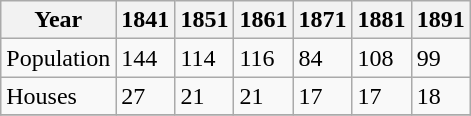<table class="wikitable">
<tr>
<th>Year</th>
<th>1841</th>
<th>1851</th>
<th>1861</th>
<th>1871</th>
<th>1881</th>
<th>1891</th>
</tr>
<tr>
<td>Population</td>
<td>144</td>
<td>114</td>
<td>116</td>
<td>84</td>
<td>108</td>
<td>99</td>
</tr>
<tr>
<td>Houses</td>
<td>27</td>
<td>21</td>
<td>21</td>
<td>17</td>
<td>17</td>
<td>18</td>
</tr>
<tr>
</tr>
</table>
